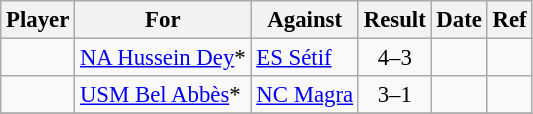<table class="wikitable" style="font-size: 95%;">
<tr>
<th>Player</th>
<th>For</th>
<th>Against</th>
<th style="text-align:center">Result</th>
<th>Date</th>
<th>Ref</th>
</tr>
<tr>
<td> </td>
<td><a href='#'>NA Hussein Dey</a>*</td>
<td><a href='#'>ES Sétif</a></td>
<td style="text-align:center;">4–3</td>
<td></td>
<td></td>
</tr>
<tr>
<td> </td>
<td><a href='#'>USM Bel Abbès</a>*</td>
<td><a href='#'>NC Magra</a></td>
<td style="text-align:center;">3–1</td>
<td></td>
<td></td>
</tr>
<tr>
</tr>
</table>
